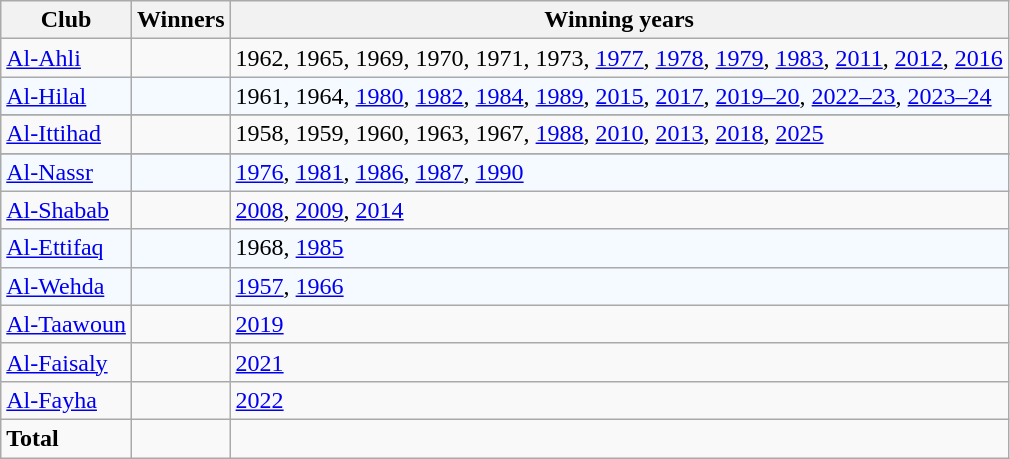<table class="wikitable">
<tr>
<th>Club</th>
<th>Winners</th>
<th>Winning years</th>
</tr>
<tr>
<td><a href='#'>Al-Ahli</a></td>
<td></td>
<td>1962, 1965, 1969, 1970, 1971, 1973, <a href='#'>1977</a>, <a href='#'>1978</a>, <a href='#'>1979</a>, <a href='#'>1983</a>, <a href='#'>2011</a>, <a href='#'>2012</a>, <a href='#'>2016</a></td>
</tr>
<tr style="background:#f4faff;">
<td><a href='#'>Al-Hilal</a></td>
<td></td>
<td>1961, 1964, <a href='#'>1980</a>, <a href='#'>1982</a>, <a href='#'>1984</a>, <a href='#'>1989</a>, <a href='#'>2015</a>, <a href='#'>2017</a>, <a href='#'>2019–20</a>, <a href='#'>2022–23</a>, <a href='#'>2023–24</a></td>
</tr>
<tr style="background:#f4faff;">
</tr>
<tr , >
</tr>
<tr>
<td><a href='#'>Al-Ittihad</a></td>
<td></td>
<td>1958, 1959, 1960, 1963, 1967, <a href='#'>1988</a>, <a href='#'>2010</a>, <a href='#'>2013</a>, <a href='#'>2018</a>, <a href='#'>2025</a></td>
</tr>
<tr>
</tr>
<tr style="background:#f4faff;">
<td><a href='#'>Al-Nassr</a></td>
<td></td>
<td><a href='#'>1976</a>, <a href='#'>1981</a>, <a href='#'>1986</a>, <a href='#'>1987</a>, <a href='#'>1990</a></td>
</tr>
<tr>
<td><a href='#'>Al-Shabab</a></td>
<td></td>
<td><a href='#'>2008</a>, <a href='#'>2009</a>, <a href='#'>2014</a></td>
</tr>
<tr style="background:#f4faff;">
<td><a href='#'>Al-Ettifaq</a></td>
<td></td>
<td>1968, <a href='#'>1985</a></td>
</tr>
<tr style="background:#f4faff;">
<td><a href='#'>Al-Wehda</a></td>
<td></td>
<td><a href='#'>1957</a>, <a href='#'>1966</a></td>
</tr>
<tr>
<td><a href='#'>Al-Taawoun</a></td>
<td></td>
<td><a href='#'>2019</a></td>
</tr>
<tr>
<td><a href='#'>Al-Faisaly</a></td>
<td></td>
<td><a href='#'>2021</a></td>
</tr>
<tr>
<td><a href='#'>Al-Fayha</a></td>
<td></td>
<td><a href='#'>2022</a></td>
</tr>
<tr>
<td><strong>Total</strong></td>
<td></td>
<td></td>
</tr>
</table>
